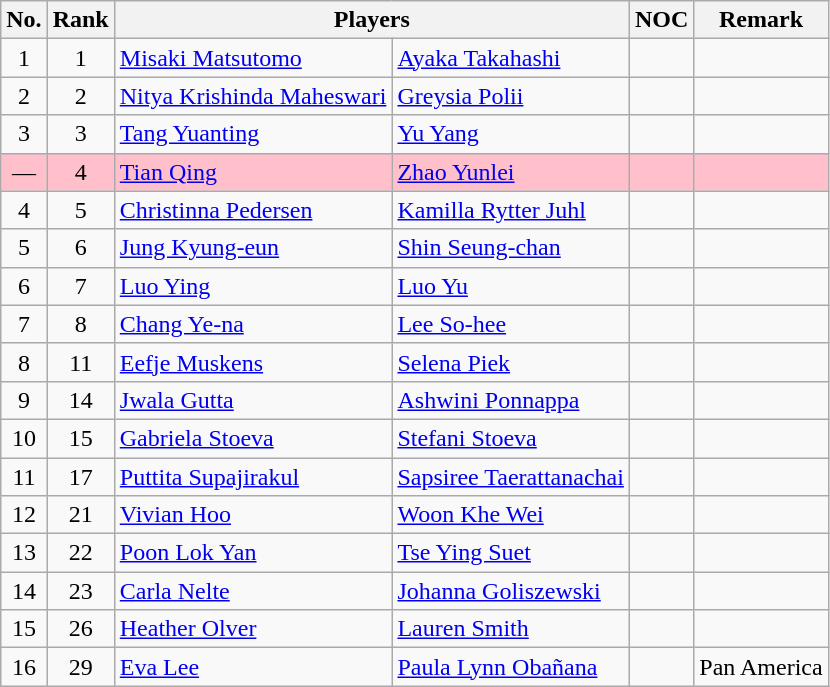<table class="wikitable sortable">
<tr>
<th>No.</th>
<th>Rank</th>
<th colspan=2>Players</th>
<th>NOC</th>
<th>Remark</th>
</tr>
<tr align=center>
<td>1</td>
<td>1</td>
<td align=left><a href='#'>Misaki Matsutomo</a></td>
<td align=left><a href='#'>Ayaka Takahashi</a></td>
<td align=left></td>
<td align=left></td>
</tr>
<tr align=center>
<td>2</td>
<td>2</td>
<td align=left><a href='#'>Nitya Krishinda Maheswari</a></td>
<td align=left><a href='#'>Greysia Polii</a></td>
<td align=left></td>
<td align=left></td>
</tr>
<tr align=center>
<td>3</td>
<td>3</td>
<td align=left><a href='#'>Tang Yuanting</a></td>
<td align=left><a href='#'>Yu Yang</a></td>
<td align=left></td>
<td align=left></td>
</tr>
<tr align=center bgcolor=#ffc0cb>
<td>—</td>
<td>4</td>
<td align=left><a href='#'>Tian Qing</a></td>
<td align=left><a href='#'>Zhao Yunlei</a></td>
<td align=left></td>
<td align=left></td>
</tr>
<tr align=center>
<td>4</td>
<td>5</td>
<td align=left><a href='#'>Christinna Pedersen</a></td>
<td align=left><a href='#'>Kamilla Rytter Juhl</a></td>
<td align=left></td>
<td align=left></td>
</tr>
<tr align=center>
<td>5</td>
<td>6</td>
<td align=left><a href='#'>Jung Kyung-eun</a></td>
<td align=left><a href='#'>Shin Seung-chan</a></td>
<td align=left></td>
<td align=left></td>
</tr>
<tr align=center>
<td>6</td>
<td>7</td>
<td align=left><a href='#'>Luo Ying</a></td>
<td align=left><a href='#'>Luo Yu</a></td>
<td align=left></td>
<td align=left></td>
</tr>
<tr align=center>
<td>7</td>
<td>8</td>
<td align=left><a href='#'>Chang Ye-na</a></td>
<td align=left><a href='#'>Lee So-hee</a></td>
<td align=left></td>
<td align=left></td>
</tr>
<tr align=center>
<td>8</td>
<td>11</td>
<td align=left><a href='#'>Eefje Muskens</a></td>
<td align=left><a href='#'>Selena Piek</a></td>
<td align=left></td>
<td align=left></td>
</tr>
<tr align=center>
<td>9</td>
<td>14</td>
<td align=left><a href='#'>Jwala Gutta</a></td>
<td align=left><a href='#'>Ashwini Ponnappa</a></td>
<td align=left></td>
<td align=left></td>
</tr>
<tr align=center>
<td>10</td>
<td>15</td>
<td align=left><a href='#'>Gabriela Stoeva</a></td>
<td align=left><a href='#'>Stefani Stoeva</a></td>
<td align=left></td>
<td align=left></td>
</tr>
<tr align=center>
<td>11</td>
<td>17</td>
<td align=left><a href='#'>Puttita Supajirakul</a></td>
<td align=left><a href='#'>Sapsiree Taerattanachai</a></td>
<td align=left></td>
<td align=left></td>
</tr>
<tr align=center>
<td>12</td>
<td>21</td>
<td align=left><a href='#'>Vivian Hoo</a></td>
<td align=left><a href='#'>Woon Khe Wei</a></td>
<td align=left></td>
<td align=left></td>
</tr>
<tr align=center>
<td>13</td>
<td>22</td>
<td align=left><a href='#'>Poon Lok Yan</a></td>
<td align=left><a href='#'>Tse Ying Suet</a></td>
<td align=left></td>
<td align=left></td>
</tr>
<tr align=center>
<td>14</td>
<td>23</td>
<td align=left><a href='#'>Carla Nelte</a></td>
<td align=left><a href='#'>Johanna Goliszewski</a></td>
<td align=left></td>
<td align=left></td>
</tr>
<tr align=center>
<td>15</td>
<td>26</td>
<td align=left><a href='#'>Heather Olver</a></td>
<td align=left><a href='#'>Lauren Smith</a></td>
<td align=left></td>
<td align=left></td>
</tr>
<tr align=center>
<td>16</td>
<td>29</td>
<td align=left><a href='#'>Eva Lee</a></td>
<td align=left><a href='#'>Paula Lynn Obañana</a></td>
<td align=left></td>
<td align=left>Pan America</td>
</tr>
</table>
